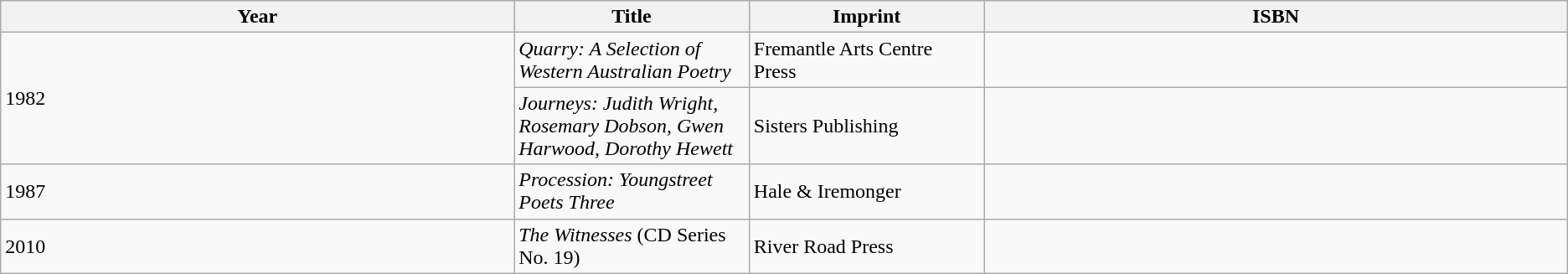<table class="wikitable">
<tr ">
<th>Year</th>
<th width=15%>Title</th>
<th width=15%>Imprint</th>
<th>ISBN</th>
</tr>
<tr>
<td rowspan="2">1982</td>
<td><em>Quarry: A Selection of Western Australian Poetry</em></td>
<td>Fremantle Arts Centre Press</td>
<td></td>
</tr>
<tr>
<td><em>Journeys: Judith Wright, Rosemary Dobson, Gwen Harwood, Dorothy Hewett</em></td>
<td>Sisters Publishing</td>
<td></td>
</tr>
<tr>
<td>1987</td>
<td><em>Procession: Youngstreet Poets Three</em></td>
<td>Hale & Iremonger</td>
<td></td>
</tr>
<tr>
<td>2010</td>
<td><em>The Witnesses</em> (CD Series No. 19)</td>
<td>River Road Press</td>
<td></td>
</tr>
</table>
